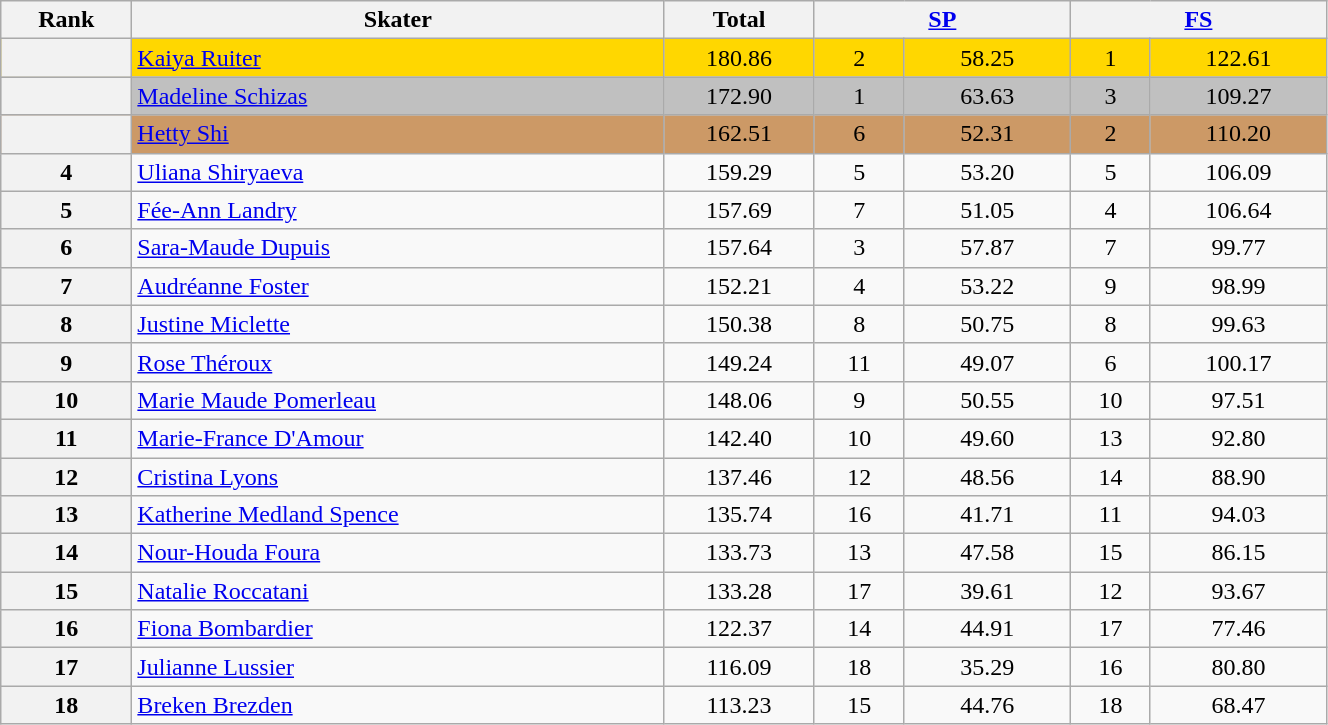<table class="wikitable sortable" style="text-align:center; width:70%">
<tr>
<th scope="col">Rank</th>
<th scope="col">Skater</th>
<th scope="col">Total</th>
<th scope="col" colspan="2" width="80px"><a href='#'>SP</a></th>
<th scope="col" colspan="2" width="80px"><a href='#'>FS</a></th>
</tr>
<tr bgcolor="gold">
<th scope="row"></th>
<td align="left"><a href='#'>Kaiya Ruiter</a></td>
<td>180.86</td>
<td>2</td>
<td>58.25</td>
<td>1</td>
<td>122.61</td>
</tr>
<tr bgcolor="silver">
<th scope="row"></th>
<td align="left"><a href='#'>Madeline Schizas</a></td>
<td>172.90</td>
<td>1</td>
<td>63.63</td>
<td>3</td>
<td>109.27</td>
</tr>
<tr bgcolor="cc9966">
<th scope="row"></th>
<td align="left"><a href='#'>Hetty Shi</a></td>
<td>162.51</td>
<td>6</td>
<td>52.31</td>
<td>2</td>
<td>110.20</td>
</tr>
<tr>
<th scope="row">4</th>
<td align="left"><a href='#'>Uliana Shiryaeva</a></td>
<td>159.29</td>
<td>5</td>
<td>53.20</td>
<td>5</td>
<td>106.09</td>
</tr>
<tr>
<th scope="row">5</th>
<td align="left"><a href='#'>Fée-Ann Landry</a></td>
<td>157.69</td>
<td>7</td>
<td>51.05</td>
<td>4</td>
<td>106.64</td>
</tr>
<tr>
<th scope="row">6</th>
<td align="left"><a href='#'>Sara-Maude Dupuis</a></td>
<td>157.64</td>
<td>3</td>
<td>57.87</td>
<td>7</td>
<td>99.77</td>
</tr>
<tr>
<th scope="row">7</th>
<td align="left"><a href='#'>Audréanne Foster</a></td>
<td>152.21</td>
<td>4</td>
<td>53.22</td>
<td>9</td>
<td>98.99</td>
</tr>
<tr>
<th scope="row">8</th>
<td align="left"><a href='#'>Justine Miclette</a></td>
<td>150.38</td>
<td>8</td>
<td>50.75</td>
<td>8</td>
<td>99.63</td>
</tr>
<tr>
<th scope="row">9</th>
<td align="left"><a href='#'>Rose Théroux</a></td>
<td>149.24</td>
<td>11</td>
<td>49.07</td>
<td>6</td>
<td>100.17</td>
</tr>
<tr>
<th scope="row">10</th>
<td align="left"><a href='#'>Marie Maude Pomerleau</a></td>
<td>148.06</td>
<td>9</td>
<td>50.55</td>
<td>10</td>
<td>97.51</td>
</tr>
<tr>
<th scope="row">11</th>
<td align="left"><a href='#'>Marie-France D'Amour</a></td>
<td>142.40</td>
<td>10</td>
<td>49.60</td>
<td>13</td>
<td>92.80</td>
</tr>
<tr>
<th scope="row">12</th>
<td align="left"><a href='#'>Cristina Lyons</a></td>
<td>137.46</td>
<td>12</td>
<td>48.56</td>
<td>14</td>
<td>88.90</td>
</tr>
<tr>
<th scope="row">13</th>
<td align="left"><a href='#'>Katherine Medland Spence</a></td>
<td>135.74</td>
<td>16</td>
<td>41.71</td>
<td>11</td>
<td>94.03</td>
</tr>
<tr>
<th scope="row">14</th>
<td align="left"><a href='#'>Nour-Houda Foura</a></td>
<td>133.73</td>
<td>13</td>
<td>47.58</td>
<td>15</td>
<td>86.15</td>
</tr>
<tr>
<th scope="row">15</th>
<td align="left"><a href='#'>Natalie Roccatani</a></td>
<td>133.28</td>
<td>17</td>
<td>39.61</td>
<td>12</td>
<td>93.67</td>
</tr>
<tr>
<th scope="row">16</th>
<td align="left"><a href='#'>Fiona Bombardier</a></td>
<td>122.37</td>
<td>14</td>
<td>44.91</td>
<td>17</td>
<td>77.46</td>
</tr>
<tr>
<th scope="row">17</th>
<td align="left"><a href='#'>Julianne Lussier</a></td>
<td>116.09</td>
<td>18</td>
<td>35.29</td>
<td>16</td>
<td>80.80</td>
</tr>
<tr>
<th scope="row">18</th>
<td align="left"><a href='#'>Breken Brezden</a></td>
<td>113.23</td>
<td>15</td>
<td>44.76</td>
<td>18</td>
<td>68.47</td>
</tr>
</table>
